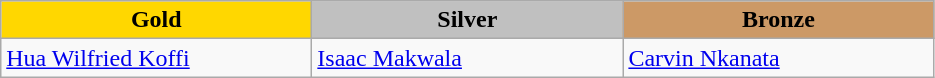<table class="wikitable" style="text-align:left">
<tr align="center">
<td width=200 bgcolor=gold><strong>Gold</strong></td>
<td width=200 bgcolor=silver><strong>Silver</strong></td>
<td width=200 bgcolor=CC9966><strong>Bronze</strong></td>
</tr>
<tr>
<td><a href='#'>Hua Wilfried Koffi</a><br><em></em></td>
<td><a href='#'>Isaac Makwala</a><br><em></em></td>
<td><a href='#'>Carvin Nkanata</a><br><em></em></td>
</tr>
</table>
